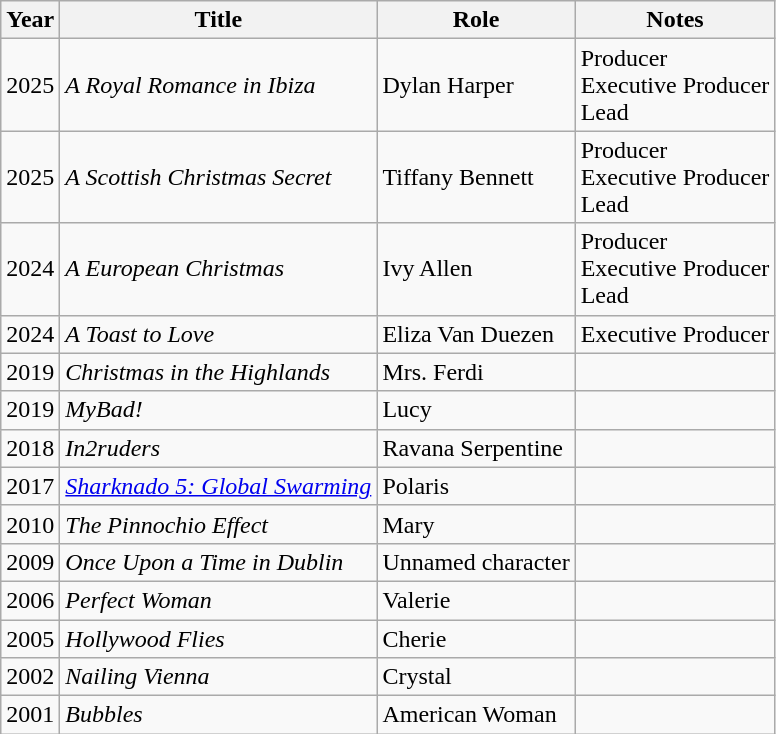<table class="wikitable">
<tr>
<th>Year</th>
<th>Title</th>
<th>Role</th>
<th>Notes</th>
</tr>
<tr>
<td>2025</td>
<td><em>A Royal Romance in Ibiza</em></td>
<td>Dylan Harper</td>
<td>Producer<br>Executive Producer<br>Lead</td>
</tr>
<tr>
<td>2025</td>
<td><em>A Scottish Christmas Secret</em></td>
<td>Tiffany Bennett</td>
<td>Producer<br>Executive Producer<br>Lead</td>
</tr>
<tr>
<td>2024</td>
<td><em>A European Christmas</em></td>
<td>Ivy Allen</td>
<td>Producer<br>Executive Producer<br>Lead</td>
</tr>
<tr>
<td>2024</td>
<td><em>A Toast to Love</em></td>
<td>Eliza Van Duezen</td>
<td>Executive Producer</td>
</tr>
<tr>
<td>2019</td>
<td><em>Christmas in the Highlands</em></td>
<td>Mrs. Ferdi</td>
<td></td>
</tr>
<tr>
<td>2019</td>
<td><em>MyBad!</em></td>
<td>Lucy</td>
<td></td>
</tr>
<tr>
<td>2018</td>
<td><em>In2ruders</em></td>
<td>Ravana Serpentine</td>
<td></td>
</tr>
<tr>
<td>2017</td>
<td><em><a href='#'>Sharknado 5: Global Swarming</a></em></td>
<td>Polaris</td>
<td></td>
</tr>
<tr>
<td>2010</td>
<td><em>The Pinnochio Effect</em></td>
<td>Mary</td>
<td></td>
</tr>
<tr>
<td>2009</td>
<td><em>Once Upon a Time in Dublin</em></td>
<td>Unnamed character</td>
<td></td>
</tr>
<tr>
<td>2006</td>
<td><em>Perfect Woman</em></td>
<td>Valerie</td>
<td></td>
</tr>
<tr>
<td>2005</td>
<td><em>Hollywood Flies</em></td>
<td>Cherie</td>
<td></td>
</tr>
<tr>
<td>2002</td>
<td><em>Nailing Vienna</em></td>
<td>Crystal</td>
<td></td>
</tr>
<tr>
<td>2001</td>
<td><em>Bubbles</em></td>
<td>American Woman</td>
<td></td>
</tr>
</table>
